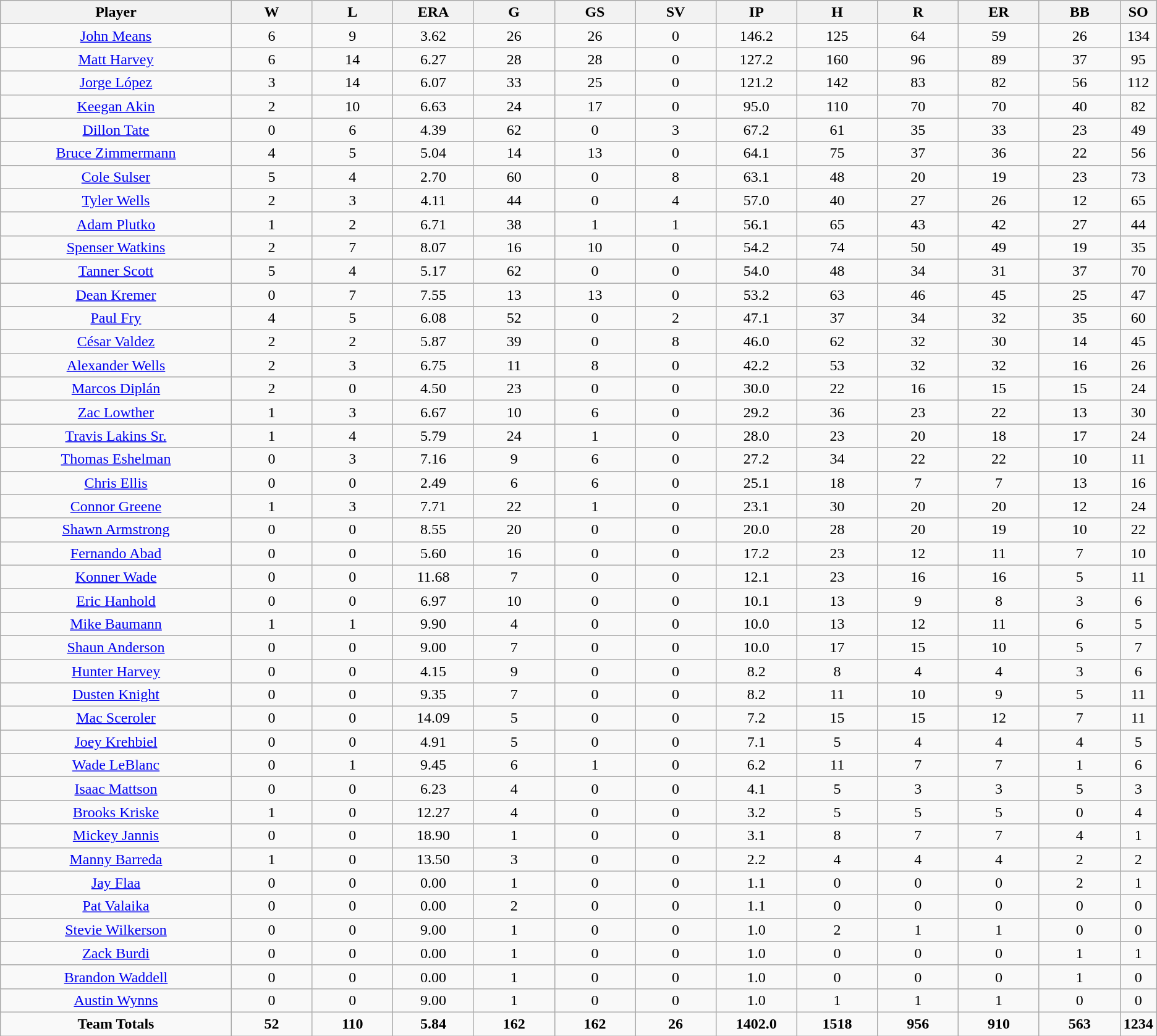<table class=wikitable style="text-align:center">
<tr>
<th bgcolor=#DDDDFF; width="20%">Player</th>
<th bgcolor=#DDDDFF; width="7%">W</th>
<th bgcolor=#DDDDFF; width="7%">L</th>
<th bgcolor=#DDDDFF; width="7%">ERA</th>
<th bgcolor=#DDDDFF; width="7%">G</th>
<th bgcolor=#DDDDFF; width="7%">GS</th>
<th bgcolor=#DDDDFF; width="7%">SV</th>
<th bgcolor=#DDDDFF; width="7%">IP</th>
<th bgcolor=#DDDDFF; width="7%">H</th>
<th bgcolor=#DDDDFF; width="7%">R</th>
<th bgcolor=#DDDDFF; width="7%">ER</th>
<th bgcolor=#DDDDFF; width="7%">BB</th>
<th bgcolor=#DDDDFF; width="7%">SO</th>
</tr>
<tr>
<td><a href='#'>John Means</a></td>
<td>6</td>
<td>9</td>
<td>3.62</td>
<td>26</td>
<td>26</td>
<td>0</td>
<td>146.2</td>
<td>125</td>
<td>64</td>
<td>59</td>
<td>26</td>
<td>134</td>
</tr>
<tr>
<td><a href='#'>Matt Harvey</a></td>
<td>6</td>
<td>14</td>
<td>6.27</td>
<td>28</td>
<td>28</td>
<td>0</td>
<td>127.2</td>
<td>160</td>
<td>96</td>
<td>89</td>
<td>37</td>
<td>95</td>
</tr>
<tr>
<td><a href='#'>Jorge López</a></td>
<td>3</td>
<td>14</td>
<td>6.07</td>
<td>33</td>
<td>25</td>
<td>0</td>
<td>121.2</td>
<td>142</td>
<td>83</td>
<td>82</td>
<td>56</td>
<td>112</td>
</tr>
<tr>
<td><a href='#'>Keegan Akin</a></td>
<td>2</td>
<td>10</td>
<td>6.63</td>
<td>24</td>
<td>17</td>
<td>0</td>
<td>95.0</td>
<td>110</td>
<td>70</td>
<td>70</td>
<td>40</td>
<td>82</td>
</tr>
<tr>
<td><a href='#'>Dillon Tate</a></td>
<td>0</td>
<td>6</td>
<td>4.39</td>
<td>62</td>
<td>0</td>
<td>3</td>
<td>67.2</td>
<td>61</td>
<td>35</td>
<td>33</td>
<td>23</td>
<td>49</td>
</tr>
<tr>
<td><a href='#'>Bruce Zimmermann</a></td>
<td>4</td>
<td>5</td>
<td>5.04</td>
<td>14</td>
<td>13</td>
<td>0</td>
<td>64.1</td>
<td>75</td>
<td>37</td>
<td>36</td>
<td>22</td>
<td>56</td>
</tr>
<tr>
<td><a href='#'>Cole Sulser</a></td>
<td>5</td>
<td>4</td>
<td>2.70</td>
<td>60</td>
<td>0</td>
<td>8</td>
<td>63.1</td>
<td>48</td>
<td>20</td>
<td>19</td>
<td>23</td>
<td>73</td>
</tr>
<tr>
<td><a href='#'>Tyler Wells</a></td>
<td>2</td>
<td>3</td>
<td>4.11</td>
<td>44</td>
<td>0</td>
<td>4</td>
<td>57.0</td>
<td>40</td>
<td>27</td>
<td>26</td>
<td>12</td>
<td>65</td>
</tr>
<tr>
<td><a href='#'>Adam Plutko</a></td>
<td>1</td>
<td>2</td>
<td>6.71</td>
<td>38</td>
<td>1</td>
<td>1</td>
<td>56.1</td>
<td>65</td>
<td>43</td>
<td>42</td>
<td>27</td>
<td>44</td>
</tr>
<tr>
<td><a href='#'>Spenser Watkins</a></td>
<td>2</td>
<td>7</td>
<td>8.07</td>
<td>16</td>
<td>10</td>
<td>0</td>
<td>54.2</td>
<td>74</td>
<td>50</td>
<td>49</td>
<td>19</td>
<td>35</td>
</tr>
<tr>
<td><a href='#'>Tanner Scott</a></td>
<td>5</td>
<td>4</td>
<td>5.17</td>
<td>62</td>
<td>0</td>
<td>0</td>
<td>54.0</td>
<td>48</td>
<td>34</td>
<td>31</td>
<td>37</td>
<td>70</td>
</tr>
<tr>
<td><a href='#'>Dean Kremer</a></td>
<td>0</td>
<td>7</td>
<td>7.55</td>
<td>13</td>
<td>13</td>
<td>0</td>
<td>53.2</td>
<td>63</td>
<td>46</td>
<td>45</td>
<td>25</td>
<td>47</td>
</tr>
<tr>
<td><a href='#'>Paul Fry</a></td>
<td>4</td>
<td>5</td>
<td>6.08</td>
<td>52</td>
<td>0</td>
<td>2</td>
<td>47.1</td>
<td>37</td>
<td>34</td>
<td>32</td>
<td>35</td>
<td>60</td>
</tr>
<tr>
<td><a href='#'>César Valdez</a></td>
<td>2</td>
<td>2</td>
<td>5.87</td>
<td>39</td>
<td>0</td>
<td>8</td>
<td>46.0</td>
<td>62</td>
<td>32</td>
<td>30</td>
<td>14</td>
<td>45</td>
</tr>
<tr>
<td><a href='#'>Alexander Wells</a></td>
<td>2</td>
<td>3</td>
<td>6.75</td>
<td>11</td>
<td>8</td>
<td>0</td>
<td>42.2</td>
<td>53</td>
<td>32</td>
<td>32</td>
<td>16</td>
<td>26</td>
</tr>
<tr>
<td><a href='#'>Marcos Diplán</a></td>
<td>2</td>
<td>0</td>
<td>4.50</td>
<td>23</td>
<td>0</td>
<td>0</td>
<td>30.0</td>
<td>22</td>
<td>16</td>
<td>15</td>
<td>15</td>
<td>24</td>
</tr>
<tr>
<td><a href='#'>Zac Lowther</a></td>
<td>1</td>
<td>3</td>
<td>6.67</td>
<td>10</td>
<td>6</td>
<td>0</td>
<td>29.2</td>
<td>36</td>
<td>23</td>
<td>22</td>
<td>13</td>
<td>30</td>
</tr>
<tr>
<td><a href='#'>Travis Lakins Sr.</a></td>
<td>1</td>
<td>4</td>
<td>5.79</td>
<td>24</td>
<td>1</td>
<td>0</td>
<td>28.0</td>
<td>23</td>
<td>20</td>
<td>18</td>
<td>17</td>
<td>24</td>
</tr>
<tr>
<td><a href='#'>Thomas Eshelman</a></td>
<td>0</td>
<td>3</td>
<td>7.16</td>
<td>9</td>
<td>6</td>
<td>0</td>
<td>27.2</td>
<td>34</td>
<td>22</td>
<td>22</td>
<td>10</td>
<td>11</td>
</tr>
<tr>
<td><a href='#'>Chris Ellis</a></td>
<td>0</td>
<td>0</td>
<td>2.49</td>
<td>6</td>
<td>6</td>
<td>0</td>
<td>25.1</td>
<td>18</td>
<td>7</td>
<td>7</td>
<td>13</td>
<td>16</td>
</tr>
<tr>
<td><a href='#'>Connor Greene</a></td>
<td>1</td>
<td>3</td>
<td>7.71</td>
<td>22</td>
<td>1</td>
<td>0</td>
<td>23.1</td>
<td>30</td>
<td>20</td>
<td>20</td>
<td>12</td>
<td>24</td>
</tr>
<tr>
<td><a href='#'>Shawn Armstrong</a></td>
<td>0</td>
<td>0</td>
<td>8.55</td>
<td>20</td>
<td>0</td>
<td>0</td>
<td>20.0</td>
<td>28</td>
<td>20</td>
<td>19</td>
<td>10</td>
<td>22</td>
</tr>
<tr>
<td><a href='#'>Fernando Abad</a></td>
<td>0</td>
<td>0</td>
<td>5.60</td>
<td>16</td>
<td>0</td>
<td>0</td>
<td>17.2</td>
<td>23</td>
<td>12</td>
<td>11</td>
<td>7</td>
<td>10</td>
</tr>
<tr>
<td><a href='#'>Konner Wade</a></td>
<td>0</td>
<td>0</td>
<td>11.68</td>
<td>7</td>
<td>0</td>
<td>0</td>
<td>12.1</td>
<td>23</td>
<td>16</td>
<td>16</td>
<td>5</td>
<td>11</td>
</tr>
<tr>
<td><a href='#'>Eric Hanhold</a></td>
<td>0</td>
<td>0</td>
<td>6.97</td>
<td>10</td>
<td>0</td>
<td>0</td>
<td>10.1</td>
<td>13</td>
<td>9</td>
<td>8</td>
<td>3</td>
<td>6</td>
</tr>
<tr>
<td><a href='#'>Mike Baumann</a></td>
<td>1</td>
<td>1</td>
<td>9.90</td>
<td>4</td>
<td>0</td>
<td>0</td>
<td>10.0</td>
<td>13</td>
<td>12</td>
<td>11</td>
<td>6</td>
<td>5</td>
</tr>
<tr>
<td><a href='#'>Shaun Anderson</a></td>
<td>0</td>
<td>0</td>
<td>9.00</td>
<td>7</td>
<td>0</td>
<td>0</td>
<td>10.0</td>
<td>17</td>
<td>15</td>
<td>10</td>
<td>5</td>
<td>7</td>
</tr>
<tr>
<td><a href='#'>Hunter Harvey</a></td>
<td>0</td>
<td>0</td>
<td>4.15</td>
<td>9</td>
<td>0</td>
<td>0</td>
<td>8.2</td>
<td>8</td>
<td>4</td>
<td>4</td>
<td>3</td>
<td>6</td>
</tr>
<tr>
<td><a href='#'>Dusten Knight</a></td>
<td>0</td>
<td>0</td>
<td>9.35</td>
<td>7</td>
<td>0</td>
<td>0</td>
<td>8.2</td>
<td>11</td>
<td>10</td>
<td>9</td>
<td>5</td>
<td>11</td>
</tr>
<tr>
<td><a href='#'>Mac Sceroler</a></td>
<td>0</td>
<td>0</td>
<td>14.09</td>
<td>5</td>
<td>0</td>
<td>0</td>
<td>7.2</td>
<td>15</td>
<td>15</td>
<td>12</td>
<td>7</td>
<td>11</td>
</tr>
<tr>
<td><a href='#'>Joey Krehbiel</a></td>
<td>0</td>
<td>0</td>
<td>4.91</td>
<td>5</td>
<td>0</td>
<td>0</td>
<td>7.1</td>
<td>5</td>
<td>4</td>
<td>4</td>
<td>4</td>
<td>5</td>
</tr>
<tr>
<td><a href='#'>Wade LeBlanc</a></td>
<td>0</td>
<td>1</td>
<td>9.45</td>
<td>6</td>
<td>1</td>
<td>0</td>
<td>6.2</td>
<td>11</td>
<td>7</td>
<td>7</td>
<td>1</td>
<td>6</td>
</tr>
<tr>
<td><a href='#'>Isaac Mattson</a></td>
<td>0</td>
<td>0</td>
<td>6.23</td>
<td>4</td>
<td>0</td>
<td>0</td>
<td>4.1</td>
<td>5</td>
<td>3</td>
<td>3</td>
<td>5</td>
<td>3</td>
</tr>
<tr>
<td><a href='#'>Brooks Kriske</a></td>
<td>1</td>
<td>0</td>
<td>12.27</td>
<td>4</td>
<td>0</td>
<td>0</td>
<td>3.2</td>
<td>5</td>
<td>5</td>
<td>5</td>
<td>0</td>
<td>4</td>
</tr>
<tr>
<td><a href='#'>Mickey Jannis</a></td>
<td>0</td>
<td>0</td>
<td>18.90</td>
<td>1</td>
<td>0</td>
<td>0</td>
<td>3.1</td>
<td>8</td>
<td>7</td>
<td>7</td>
<td>4</td>
<td>1</td>
</tr>
<tr>
<td><a href='#'>Manny Barreda</a></td>
<td>1</td>
<td>0</td>
<td>13.50</td>
<td>3</td>
<td>0</td>
<td>0</td>
<td>2.2</td>
<td>4</td>
<td>4</td>
<td>4</td>
<td>2</td>
<td>2</td>
</tr>
<tr>
<td><a href='#'>Jay Flaa</a></td>
<td>0</td>
<td>0</td>
<td>0.00</td>
<td>1</td>
<td>0</td>
<td>0</td>
<td>1.1</td>
<td>0</td>
<td>0</td>
<td>0</td>
<td>2</td>
<td>1</td>
</tr>
<tr>
<td><a href='#'>Pat Valaika</a></td>
<td>0</td>
<td>0</td>
<td>0.00</td>
<td>2</td>
<td>0</td>
<td>0</td>
<td>1.1</td>
<td>0</td>
<td>0</td>
<td>0</td>
<td>0</td>
<td>0</td>
</tr>
<tr>
<td><a href='#'>Stevie Wilkerson</a></td>
<td>0</td>
<td>0</td>
<td>9.00</td>
<td>1</td>
<td>0</td>
<td>0</td>
<td>1.0</td>
<td>2</td>
<td>1</td>
<td>1</td>
<td>0</td>
<td>0</td>
</tr>
<tr>
<td><a href='#'>Zack Burdi</a></td>
<td>0</td>
<td>0</td>
<td>0.00</td>
<td>1</td>
<td>0</td>
<td>0</td>
<td>1.0</td>
<td>0</td>
<td>0</td>
<td>0</td>
<td>1</td>
<td>1</td>
</tr>
<tr>
<td><a href='#'>Brandon Waddell</a></td>
<td>0</td>
<td>0</td>
<td>0.00</td>
<td>1</td>
<td>0</td>
<td>0</td>
<td>1.0</td>
<td>0</td>
<td>0</td>
<td>0</td>
<td>1</td>
<td>0</td>
</tr>
<tr>
<td><a href='#'>Austin Wynns</a></td>
<td>0</td>
<td>0</td>
<td>9.00</td>
<td>1</td>
<td>0</td>
<td>0</td>
<td>1.0</td>
<td>1</td>
<td>1</td>
<td>1</td>
<td>0</td>
<td>0</td>
</tr>
<tr>
<td><strong>Team Totals</strong></td>
<td><strong>52</strong></td>
<td><strong>110</strong></td>
<td><strong>5.84</strong></td>
<td><strong>162</strong></td>
<td><strong>162</strong></td>
<td><strong>26</strong></td>
<td><strong>1402.0</strong></td>
<td><strong>1518</strong></td>
<td><strong>956</strong></td>
<td><strong>910</strong></td>
<td><strong>563</strong></td>
<td><strong>1234</strong></td>
</tr>
</table>
